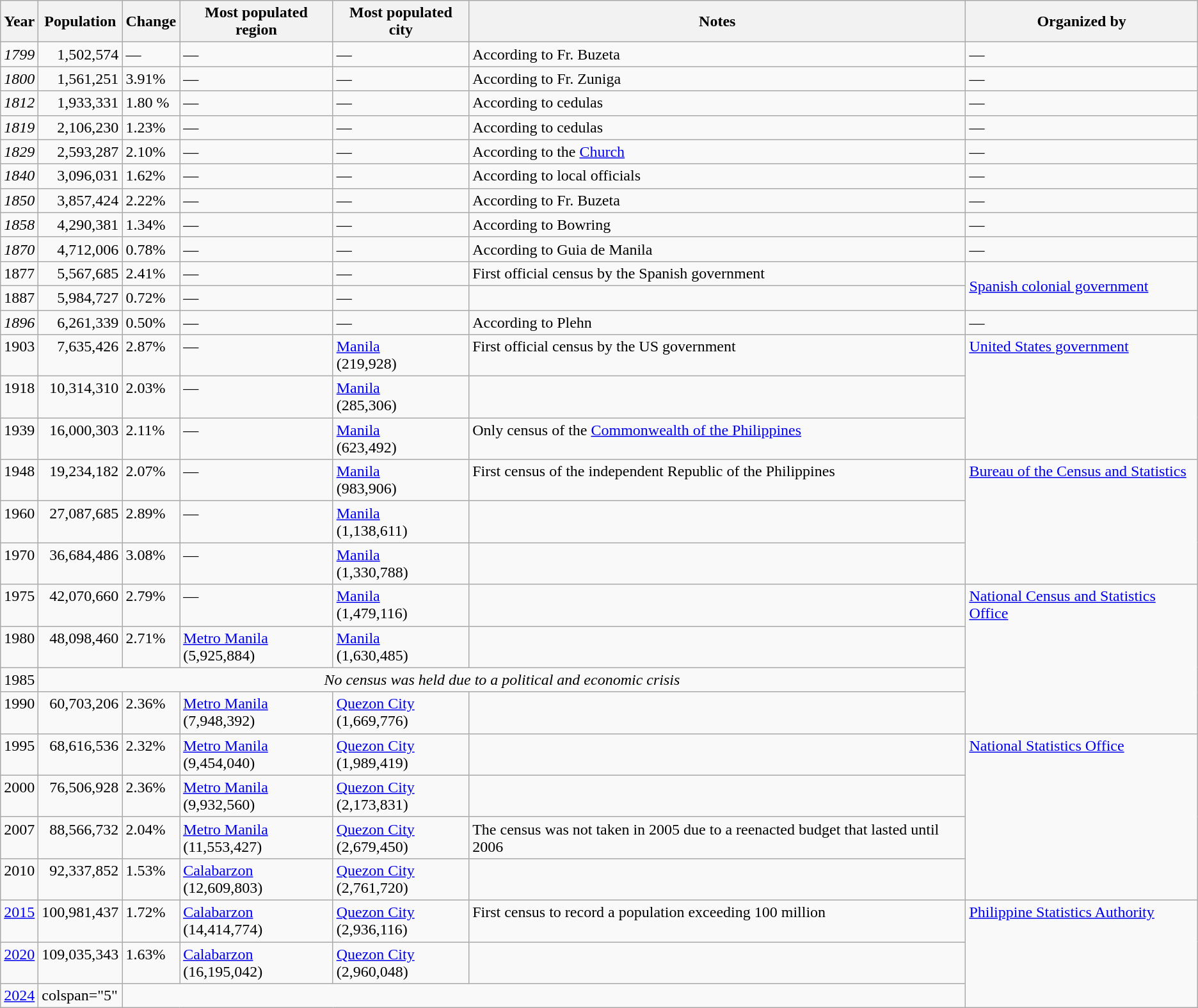<table class="wikitable sortable">
<tr>
<th>Year</th>
<th>Population</th>
<th>Change</th>
<th>Most populated region</th>
<th>Most populated city</th>
<th>Notes</th>
<th>Organized by</th>
</tr>
<tr valign="top">
<td style="text-align:center;"><em>1799</em></td>
<td style="text-align:right;">1,502,574</td>
<td>—</td>
<td>—</td>
<td>—</td>
<td>According to Fr. Buzeta</td>
<td>—</td>
</tr>
<tr>
<td style="text-align:center;"><em>1800</em></td>
<td style="text-align:right;">1,561,251</td>
<td> 3.91%</td>
<td>—</td>
<td>—</td>
<td>According to Fr. Zuniga</td>
<td>—</td>
</tr>
<tr>
<td style="text-align:center;"><em>1812</em></td>
<td style="text-align:right;">1,933,331</td>
<td> 1.80 %</td>
<td>—</td>
<td>—</td>
<td>According to cedulas</td>
<td>—</td>
</tr>
<tr>
<td style="text-align:center;"><em>1819</em></td>
<td style="text-align:right;">2,106,230</td>
<td> 1.23%</td>
<td>—</td>
<td>—</td>
<td>According to cedulas</td>
<td>—</td>
</tr>
<tr>
<td style="text-align:center;"><em>1829</em></td>
<td style="text-align:right;">2,593,287</td>
<td> 2.10%</td>
<td>—</td>
<td>—</td>
<td>According to the <a href='#'>Church</a></td>
<td>—</td>
</tr>
<tr>
<td style="text-align:center;"><em>1840</em></td>
<td style="text-align:right;">3,096,031</td>
<td> 1.62%</td>
<td>—</td>
<td>—</td>
<td>According to local officials</td>
<td>—</td>
</tr>
<tr>
<td style="text-align:center;"><em>1850</em></td>
<td style="text-align:right;">3,857,424</td>
<td> 2.22%</td>
<td>—</td>
<td>—</td>
<td>According to Fr. Buzeta</td>
<td>—</td>
</tr>
<tr>
<td style="text-align:center;"><em>1858</em></td>
<td style="text-align:right;">4,290,381</td>
<td> 1.34%</td>
<td>—</td>
<td>—</td>
<td>According to Bowring</td>
<td>—</td>
</tr>
<tr>
<td style="text-align:center;"><em>1870</em></td>
<td style="text-align:right;">4,712,006</td>
<td> 0.78%</td>
<td>—</td>
<td>—</td>
<td>According to Guia de Manila</td>
<td>—</td>
</tr>
<tr>
<td style="text-align:center;">1877</td>
<td style="text-align:right;">5,567,685</td>
<td> 2.41%</td>
<td>—</td>
<td>—</td>
<td>First official census by the Spanish government</td>
<td rowspan="2"><a href='#'>Spanish colonial government</a></td>
</tr>
<tr valign="top">
<td style="text-align:center;">1887</td>
<td style="text-align:right;">5,984,727</td>
<td> 0.72%</td>
<td>—</td>
<td>—</td>
<td></td>
</tr>
<tr>
<td style="text-align:center;"><em>1896</em></td>
<td style="text-align:right;">6,261,339</td>
<td> 0.50%</td>
<td>—</td>
<td>—</td>
<td>According to Plehn</td>
<td>—</td>
</tr>
<tr valign="top">
<td style="text-align:center;">1903</td>
<td style="text-align:right;">7,635,426</td>
<td> 2.87%</td>
<td>—</td>
<td><a href='#'>Manila</a><br>(219,928)</td>
<td>First official census by the US government</td>
<td rowspan="3"><a href='#'>United States government</a></td>
</tr>
<tr valign="top">
<td style="text-align:center;">1918</td>
<td style="text-align:right;">10,314,310</td>
<td> 2.03%</td>
<td>—</td>
<td><a href='#'>Manila</a><br>(285,306)</td>
<td></td>
</tr>
<tr valign="top">
<td style="text-align:center;">1939</td>
<td style="text-align:right;">16,000,303</td>
<td> 2.11%</td>
<td>—</td>
<td><a href='#'>Manila</a><br>(623,492)</td>
<td>Only census of the <a href='#'>Commonwealth of the Philippines</a></td>
</tr>
<tr valign="top">
<td style="text-align:center;">1948</td>
<td style="text-align:right;">19,234,182</td>
<td> 2.07%</td>
<td>—</td>
<td><a href='#'>Manila</a><br>(983,906)</td>
<td>First census of the independent Republic of the Philippines</td>
<td rowspan="3"><a href='#'>Bureau of the Census and Statistics</a></td>
</tr>
<tr valign="top">
<td style="text-align:center;">1960</td>
<td style="text-align:right;">27,087,685</td>
<td> 2.89%</td>
<td>—</td>
<td><a href='#'>Manila</a><br>(1,138,611)</td>
<td></td>
</tr>
<tr valign="top">
<td style="text-align:center;">1970</td>
<td style="text-align:right;">36,684,486</td>
<td> 3.08%</td>
<td>—</td>
<td><a href='#'>Manila</a><br>(1,330,788)</td>
<td></td>
</tr>
<tr valign="top">
<td style="text-align:center;">1975</td>
<td style="text-align:right;">42,070,660</td>
<td> 2.79%</td>
<td>—</td>
<td><a href='#'>Manila</a><br>(1,479,116)</td>
<td></td>
<td rowspan="4"><a href='#'>National Census and Statistics Office</a></td>
</tr>
<tr valign="top">
<td style="text-align:center;">1980</td>
<td style="text-align:right;">48,098,460</td>
<td> 2.71%</td>
<td><a href='#'>Metro Manila</a><br>(5,925,884)</td>
<td><a href='#'>Manila</a><br>(1,630,485)</td>
<td></td>
</tr>
<tr valign="top">
<td style="text-align:center;">1985</td>
<td style="text-align:center;" colspan="5"><em>No census was held due to a political and economic crisis</em></td>
</tr>
<tr valign="top">
<td style="text-align:center;">1990</td>
<td style="text-align:right;">60,703,206</td>
<td> 2.36%</td>
<td><a href='#'>Metro Manila</a><br>(7,948,392)</td>
<td><a href='#'>Quezon City</a><br>(1,669,776)</td>
<td></td>
</tr>
<tr valign="top">
<td style="text-align:center;">1995</td>
<td style="text-align:right;">68,616,536</td>
<td> 2.32%</td>
<td><a href='#'>Metro Manila</a><br>(9,454,040)</td>
<td><a href='#'>Quezon City</a><br>(1,989,419)</td>
<td></td>
<td rowspan="4"><a href='#'>National Statistics Office</a></td>
</tr>
<tr valign="top">
<td style="text-align:center;">2000</td>
<td style="text-align:right;">76,506,928</td>
<td> 2.36%</td>
<td><a href='#'>Metro Manila</a><br>(9,932,560)</td>
<td><a href='#'>Quezon City</a><br>(2,173,831)</td>
<td></td>
</tr>
<tr valign="top">
<td style="text-align:center;">2007</td>
<td style="text-align:right;">88,566,732</td>
<td> 2.04%</td>
<td><a href='#'>Metro Manila</a><br>(11,553,427)</td>
<td><a href='#'>Quezon City</a><br>(2,679,450)</td>
<td>The census was not taken in 2005 due to a reenacted budget that lasted until 2006</td>
</tr>
<tr valign="top">
<td style="text-align:center;">2010</td>
<td style="text-align:right;">92,337,852</td>
<td> 1.53%</td>
<td><a href='#'>Calabarzon</a><br>(12,609,803)</td>
<td><a href='#'>Quezon City</a><br>(2,761,720)</td>
<td></td>
</tr>
<tr valign="top">
<td style="text-align:center;"><a href='#'>2015</a></td>
<td style="text-align:right;">100,981,437</td>
<td> 1.72%</td>
<td><a href='#'>Calabarzon</a><br>(14,414,774)</td>
<td><a href='#'>Quezon City</a><br>(2,936,116)</td>
<td>First census to record a population exceeding 100 million</td>
<td rowspan="3"><a href='#'>Philippine Statistics Authority</a></td>
</tr>
<tr valign="top">
<td style="text-align:center;"><a href='#'>2020</a></td>
<td style="text-align:right;">109,035,343</td>
<td> 1.63%</td>
<td><a href='#'>Calabarzon</a><br>(16,195,042)</td>
<td><a href='#'>Quezon City</a><br>(2,960,048)</td>
<td></td>
</tr>
<tr valign="top">
<td style="text-align:center;"><a href='#'>2024</a></td>
<td>colspan="5" </td>
</tr>
</table>
